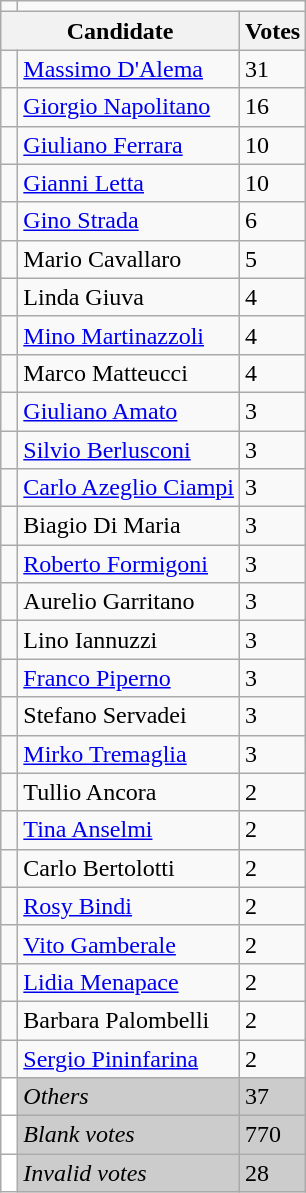<table class="wikitable" style="font-size: align=left">
<tr>
<td></td>
</tr>
<tr>
<th colspan=2>Candidate</th>
<th>Votes</th>
</tr>
<tr>
<td bgcolor=> </td>
<td><a href='#'>Massimo D'Alema</a></td>
<td>31</td>
</tr>
<tr>
<td bgcolor=> </td>
<td><a href='#'>Giorgio Napolitano</a></td>
<td>16</td>
</tr>
<tr>
<td bgcolor=> </td>
<td><a href='#'>Giuliano Ferrara</a></td>
<td>10</td>
</tr>
<tr>
<td bgcolor=> </td>
<td><a href='#'>Gianni Letta</a></td>
<td>10</td>
</tr>
<tr>
<td bgcolor=> </td>
<td><a href='#'>Gino Strada</a></td>
<td>6</td>
</tr>
<tr>
<td bgcolor=> </td>
<td>Mario Cavallaro</td>
<td>5</td>
</tr>
<tr>
<td bgcolor=> </td>
<td>Linda Giuva</td>
<td>4</td>
</tr>
<tr>
<td bgcolor=> </td>
<td><a href='#'>Mino Martinazzoli</a></td>
<td>4</td>
</tr>
<tr>
<td bgcolor=> </td>
<td>Marco Matteucci</td>
<td>4</td>
</tr>
<tr>
<td bgcolor=> </td>
<td><a href='#'>Giuliano Amato</a></td>
<td>3</td>
</tr>
<tr>
<td bgcolor=> </td>
<td><a href='#'>Silvio Berlusconi</a></td>
<td>3</td>
</tr>
<tr>
<td bgcolor=> </td>
<td><a href='#'>Carlo Azeglio Ciampi</a></td>
<td>3</td>
</tr>
<tr>
<td bgcolor=> </td>
<td>Biagio Di Maria</td>
<td>3</td>
</tr>
<tr>
<td bgcolor=> </td>
<td><a href='#'>Roberto Formigoni</a></td>
<td>3</td>
</tr>
<tr>
<td bgcolor=> </td>
<td>Aurelio Garritano</td>
<td>3</td>
</tr>
<tr>
<td bgcolor=> </td>
<td>Lino Iannuzzi</td>
<td>3</td>
</tr>
<tr>
<td bgcolor=> </td>
<td><a href='#'>Franco Piperno</a></td>
<td>3</td>
</tr>
<tr>
<td bgcolor=> </td>
<td>Stefano Servadei</td>
<td>3</td>
</tr>
<tr>
<td bgcolor=> </td>
<td><a href='#'>Mirko Tremaglia</a></td>
<td>3</td>
</tr>
<tr>
<td bgcolor=> </td>
<td>Tullio Ancora</td>
<td>2</td>
</tr>
<tr>
<td bgcolor=> </td>
<td><a href='#'>Tina Anselmi</a></td>
<td>2</td>
</tr>
<tr>
<td bgcolor=> </td>
<td>Carlo Bertolotti</td>
<td>2</td>
</tr>
<tr>
<td bgcolor=> </td>
<td><a href='#'>Rosy Bindi</a></td>
<td>2</td>
</tr>
<tr>
<td bgcolor=> </td>
<td><a href='#'>Vito Gamberale</a></td>
<td>2</td>
</tr>
<tr>
<td bgcolor=> </td>
<td><a href='#'>Lidia Menapace</a></td>
<td>2</td>
</tr>
<tr>
<td bgcolor=> </td>
<td>Barbara Palombelli</td>
<td>2</td>
</tr>
<tr>
<td bgcolor=> </td>
<td><a href='#'>Sergio Pininfarina</a></td>
<td>2</td>
</tr>
<tr>
<td bgcolor="white"> </td>
<td bgcolor=#CCCCCC><em>Others</em></td>
<td bgcolor=#CCCCCC>37</td>
</tr>
<tr>
<td bgcolor="white"> </td>
<td bgcolor=#CCCCCC><em>Blank votes</em></td>
<td bgcolor=#CCCCCC>770</td>
</tr>
<tr>
<td bgcolor="white"> </td>
<td bgcolor=#CCCCCC><em>Invalid votes</em></td>
<td bgcolor=#CCCCCC>28</td>
</tr>
</table>
